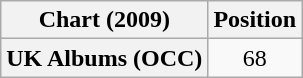<table class="wikitable plainrowheaders">
<tr>
<th>Chart (2009)</th>
<th>Position</th>
</tr>
<tr>
<th scope="row">UK Albums (OCC)</th>
<td style="text-align:center;">68</td>
</tr>
</table>
